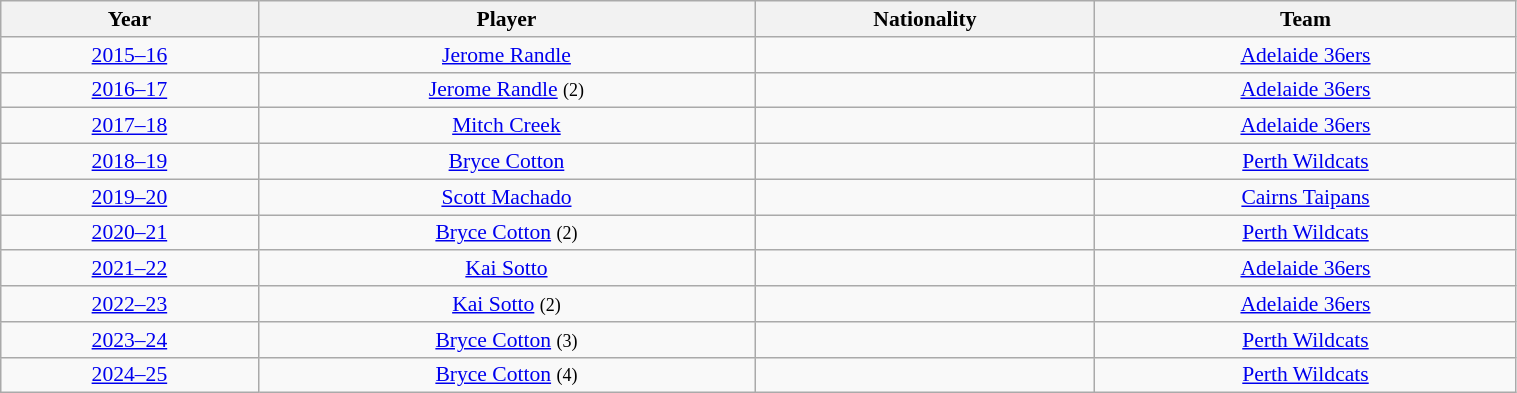<table class="wikitable" style="width: 80%; text-align:center; font-size:90%">
<tr>
<th>Year</th>
<th>Player</th>
<th>Nationality</th>
<th>Team</th>
</tr>
<tr>
<td><a href='#'>2015–16</a></td>
<td><a href='#'>Jerome Randle</a></td>
<td></td>
<td><a href='#'>Adelaide 36ers</a></td>
</tr>
<tr>
<td><a href='#'>2016–17</a></td>
<td><a href='#'>Jerome Randle</a> <small>(2)</small></td>
<td></td>
<td><a href='#'>Adelaide 36ers</a></td>
</tr>
<tr>
<td><a href='#'>2017–18</a></td>
<td><a href='#'>Mitch Creek</a></td>
<td></td>
<td><a href='#'>Adelaide 36ers</a></td>
</tr>
<tr>
<td><a href='#'>2018–19</a></td>
<td><a href='#'>Bryce Cotton</a></td>
<td></td>
<td><a href='#'>Perth Wildcats</a></td>
</tr>
<tr>
<td><a href='#'>2019–20</a></td>
<td><a href='#'>Scott Machado</a></td>
<td></td>
<td><a href='#'>Cairns Taipans</a></td>
</tr>
<tr>
<td><a href='#'>2020–21</a></td>
<td><a href='#'>Bryce Cotton</a> <small>(2)</small></td>
<td></td>
<td><a href='#'>Perth Wildcats</a></td>
</tr>
<tr>
<td><a href='#'>2021–22</a></td>
<td><a href='#'>Kai Sotto</a></td>
<td></td>
<td><a href='#'>Adelaide 36ers</a></td>
</tr>
<tr>
<td><a href='#'>2022–23</a></td>
<td><a href='#'>Kai Sotto</a> <small>(2)</small></td>
<td></td>
<td><a href='#'>Adelaide 36ers</a></td>
</tr>
<tr>
<td><a href='#'>2023–24</a></td>
<td><a href='#'>Bryce Cotton</a> <small>(3)</small></td>
<td></td>
<td><a href='#'>Perth Wildcats</a></td>
</tr>
<tr>
<td><a href='#'>2024–25</a></td>
<td><a href='#'>Bryce Cotton</a> <small>(4)</small></td>
<td></td>
<td><a href='#'>Perth Wildcats</a></td>
</tr>
</table>
